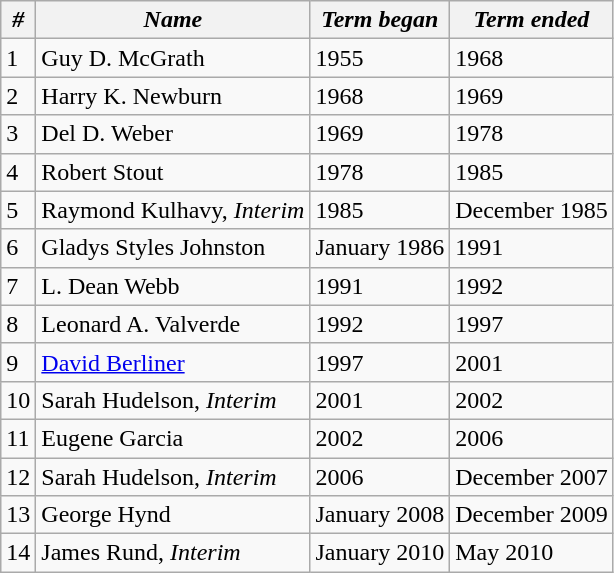<table class="wikitable">
<tr>
<th><em>#</em></th>
<th><em>Name</em></th>
<th><em>Term began</em></th>
<th><em>Term ended</em></th>
</tr>
<tr>
<td>1</td>
<td>Guy D. McGrath</td>
<td>1955</td>
<td>1968</td>
</tr>
<tr>
<td>2</td>
<td>Harry K. Newburn</td>
<td>1968</td>
<td>1969</td>
</tr>
<tr>
<td>3</td>
<td>Del D. Weber</td>
<td>1969</td>
<td>1978</td>
</tr>
<tr>
<td>4</td>
<td>Robert Stout</td>
<td>1978</td>
<td>1985</td>
</tr>
<tr>
<td>5</td>
<td>Raymond Kulhavy, <em>Interim</em></td>
<td>1985</td>
<td>December 1985</td>
</tr>
<tr>
<td>6</td>
<td>Gladys Styles Johnston</td>
<td>January 1986</td>
<td>1991</td>
</tr>
<tr>
<td>7</td>
<td>L. Dean Webb</td>
<td>1991</td>
<td>1992</td>
</tr>
<tr>
<td>8</td>
<td>Leonard A. Valverde</td>
<td>1992</td>
<td>1997</td>
</tr>
<tr>
<td>9</td>
<td><a href='#'>David Berliner</a></td>
<td>1997</td>
<td>2001</td>
</tr>
<tr>
<td>10</td>
<td>Sarah Hudelson, <em>Interim</em></td>
<td>2001</td>
<td>2002</td>
</tr>
<tr>
<td>11</td>
<td>Eugene Garcia</td>
<td>2002</td>
<td>2006</td>
</tr>
<tr>
<td>12</td>
<td>Sarah Hudelson, <em>Interim</em></td>
<td>2006</td>
<td>December 2007</td>
</tr>
<tr>
<td>13</td>
<td>George Hynd</td>
<td>January 2008</td>
<td>December 2009</td>
</tr>
<tr>
<td>14</td>
<td>James Rund, <em>Interim</em></td>
<td>January 2010</td>
<td>May 2010</td>
</tr>
</table>
